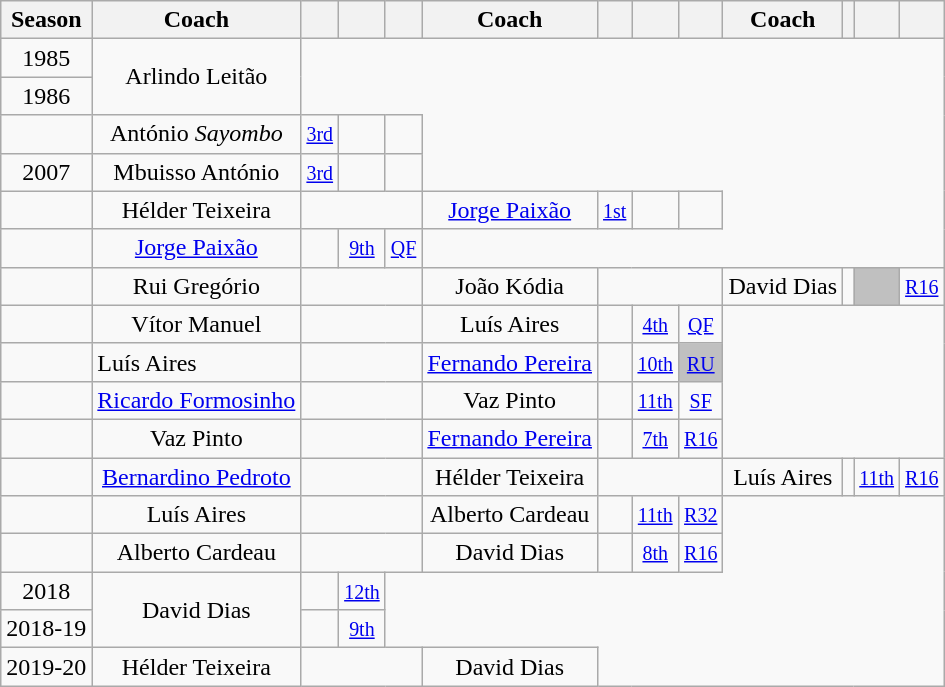<table class="wikitable" style="text-align:center;">
<tr>
<th>Season</th>
<th>Coach</th>
<th></th>
<th></th>
<th></th>
<th>Coach</th>
<th></th>
<th></th>
<th></th>
<th>Coach</th>
<th></th>
<th></th>
<th></th>
</tr>
<tr>
<td>1985</td>
<td rowspan=2> Arlindo Leitão</td>
</tr>
<tr>
<td>1986</td>
</tr>
<tr>
<td></td>
<td> António <em>Sayombo</em> </td>
<td><small><a href='#'>3rd</a></small></td>
<td></td>
<td></td>
</tr>
<tr>
<td>2007</td>
<td> Mbuisso António</td>
<td><small><a href='#'>3rd</a></small></td>
<td></td>
<td></td>
</tr>
<tr>
<td></td>
<td> Hélder Teixeira</td>
<td colspan=3></td>
<td> <a href='#'>Jorge Paixão</a></td>
<td><small><a href='#'>1st</a></small></td>
<td></td>
<td><small></small></td>
</tr>
<tr>
<td></td>
<td> <a href='#'>Jorge Paixão</a></td>
<td></td>
<td><small><a href='#'>9th</a></small></td>
<td><small><a href='#'>QF</a></small></td>
</tr>
<tr>
<td></td>
<td> Rui Gregório</td>
<td colspan=3></td>
<td> João Kódia</td>
<td colspan=3></td>
<td> David Dias</td>
<td></td>
<td style="background:silver;"><small><a href='#'></a></small></td>
<td><small><a href='#'>R16</a></small></td>
</tr>
<tr>
<td></td>
<td> Vítor Manuel</td>
<td colspan=3></td>
<td> Luís Aires</td>
<td></td>
<td><small><a href='#'>4th</a></small></td>
<td><small><a href='#'>QF</a></small></td>
</tr>
<tr>
<td></td>
<td align=left> Luís Aires</td>
<td colspan=3></td>
<td> <a href='#'>Fernando Pereira</a></td>
<td></td>
<td><small><a href='#'>10th</a></small></td>
<td style="background:silver;"><small><a href='#'>RU</a></small></td>
</tr>
<tr>
<td></td>
<td> <a href='#'>Ricardo Formosinho</a></td>
<td colspan=3></td>
<td> Vaz Pinto</td>
<td></td>
<td><small><a href='#'>11th</a></small></td>
<td><small><a href='#'>SF</a></small></td>
</tr>
<tr>
<td></td>
<td> Vaz Pinto</td>
<td colspan=3></td>
<td> <a href='#'>Fernando Pereira</a></td>
<td></td>
<td><small><a href='#'>7th</a></small></td>
<td><small><a href='#'>R16</a></small></td>
</tr>
<tr>
<td></td>
<td> <a href='#'>Bernardino Pedroto</a></td>
<td colspan=3></td>
<td> Hélder Teixeira</td>
<td colspan=3></td>
<td> Luís Aires</td>
<td></td>
<td><small><a href='#'>11th</a></small></td>
<td><small><a href='#'>R16</a></small></td>
</tr>
<tr>
<td></td>
<td> Luís Aires</td>
<td colspan=3></td>
<td> Alberto Cardeau</td>
<td></td>
<td><small><a href='#'>11th</a></small></td>
<td><small><a href='#'>R32</a></small></td>
</tr>
<tr>
<td></td>
<td> Alberto Cardeau</td>
<td colspan=3></td>
<td> David Dias</td>
<td></td>
<td><small><a href='#'>8th</a></small></td>
<td><small><a href='#'>R16</a></small></td>
</tr>
<tr>
<td>2018</td>
<td rowspan=2> David Dias</td>
<td></td>
<td><small><a href='#'>12th</a></small></td>
</tr>
<tr>
<td>2018-19</td>
<td></td>
<td><small><a href='#'>9th</a></small></td>
</tr>
<tr>
<td>2019-20</td>
<td> Hélder Teixeira</td>
<td colspan=3></td>
<td> David Dias</td>
</tr>
</table>
